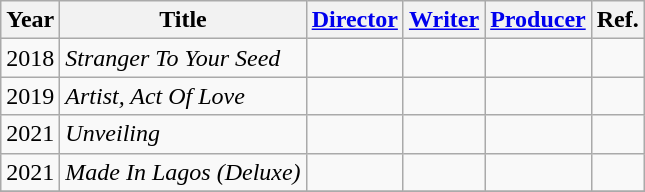<table class="wikitable">
<tr>
<th>Year</th>
<th>Title</th>
<th><a href='#'>Director</a></th>
<th><a href='#'>Writer</a></th>
<th><a href='#'>Producer</a></th>
<th>Ref.</th>
</tr>
<tr>
<td>2018</td>
<td><em>Stranger To Your Seed</em></td>
<td></td>
<td></td>
<td></td>
<td></td>
</tr>
<tr>
<td>2019</td>
<td><em>Artist, Act Of Love</em></td>
<td></td>
<td></td>
<td></td>
<td></td>
</tr>
<tr>
<td>2021</td>
<td><em>Unveiling</em></td>
<td></td>
<td></td>
<td></td>
<td></td>
</tr>
<tr>
<td>2021</td>
<td><em>Made In Lagos (Deluxe)</em></td>
<td></td>
<td></td>
<td></td>
<td></td>
</tr>
<tr>
</tr>
</table>
